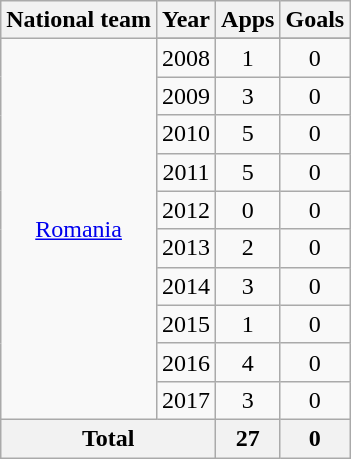<table class=wikitable style="text-align: center;">
<tr>
<th>National team</th>
<th>Year</th>
<th>Apps</th>
<th>Goals</th>
</tr>
<tr>
<td rowspan="11"><a href='#'>Romania</a></td>
</tr>
<tr>
<td>2008</td>
<td>1</td>
<td>0</td>
</tr>
<tr>
<td>2009</td>
<td>3</td>
<td>0</td>
</tr>
<tr>
<td>2010</td>
<td>5</td>
<td>0</td>
</tr>
<tr>
<td>2011</td>
<td>5</td>
<td>0</td>
</tr>
<tr>
<td>2012</td>
<td>0</td>
<td>0</td>
</tr>
<tr>
<td>2013</td>
<td>2</td>
<td>0</td>
</tr>
<tr>
<td>2014</td>
<td>3</td>
<td>0</td>
</tr>
<tr>
<td>2015</td>
<td>1</td>
<td>0</td>
</tr>
<tr>
<td>2016</td>
<td>4</td>
<td>0</td>
</tr>
<tr>
<td>2017</td>
<td>3</td>
<td>0</td>
</tr>
<tr>
<th colspan=2>Total</th>
<th>27</th>
<th>0</th>
</tr>
</table>
